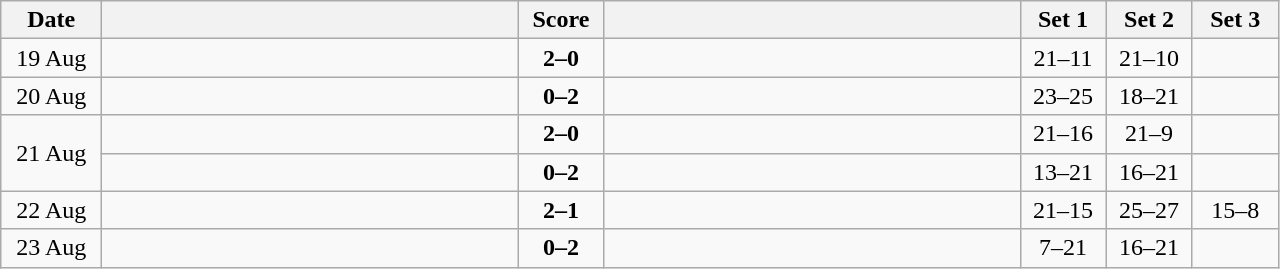<table class="wikitable" style="text-align: center;">
<tr>
<th width="60">Date</th>
<th align="right" width="270"></th>
<th width="50">Score</th>
<th align="left" width="270"></th>
<th width="50">Set 1</th>
<th width="50">Set 2</th>
<th width="50">Set 3</th>
</tr>
<tr>
<td>19 Aug</td>
<td align=left><strong></strong></td>
<td align=center><strong>2–0</strong></td>
<td align=left></td>
<td>21–11</td>
<td>21–10</td>
<td></td>
</tr>
<tr>
<td>20 Aug</td>
<td align=left></td>
<td align=center><strong>0–2</strong></td>
<td align=left><strong></strong></td>
<td>23–25</td>
<td>18–21</td>
<td></td>
</tr>
<tr>
<td rowspan=2>21 Aug</td>
<td align=left><strong></strong></td>
<td align=center><strong>2–0</strong></td>
<td align=left></td>
<td>21–16</td>
<td>21–9</td>
<td></td>
</tr>
<tr>
<td align=left></td>
<td align=center><strong>0–2</strong></td>
<td align=left><strong></strong></td>
<td>13–21</td>
<td>16–21</td>
<td></td>
</tr>
<tr>
<td>22 Aug</td>
<td align=left><strong></strong></td>
<td align=center><strong>2–1</strong></td>
<td align=left></td>
<td>21–15</td>
<td>25–27</td>
<td>15–8</td>
</tr>
<tr>
<td>23 Aug</td>
<td align=left></td>
<td align=center><strong>0–2</strong></td>
<td align=left><strong></strong></td>
<td>7–21</td>
<td>16–21</td>
<td></td>
</tr>
</table>
